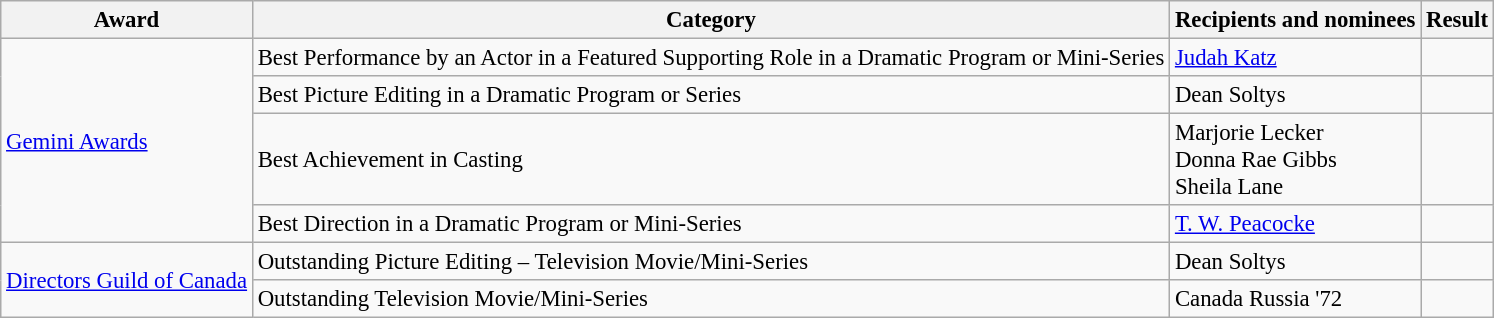<table class="wikitable" style="font-size: 95%;">
<tr>
<th>Award</th>
<th>Category</th>
<th>Recipients and nominees</th>
<th>Result</th>
</tr>
<tr>
<td rowspan="4"><a href='#'>Gemini Awards</a></td>
<td>Best Performance by an Actor in a Featured Supporting Role in a Dramatic Program or Mini-Series</td>
<td><a href='#'>Judah Katz</a></td>
<td></td>
</tr>
<tr>
<td>Best Picture Editing in a Dramatic Program or Series</td>
<td>Dean Soltys</td>
<td></td>
</tr>
<tr>
<td>Best Achievement in Casting</td>
<td>Marjorie Lecker<br>Donna Rae Gibbs<br>Sheila Lane</td>
<td></td>
</tr>
<tr>
<td>Best Direction in a Dramatic Program or Mini-Series</td>
<td><a href='#'>T. W. Peacocke</a></td>
<td></td>
</tr>
<tr>
<td rowspan="2"><a href='#'>Directors Guild of Canada</a></td>
<td>Outstanding Picture Editing – Television Movie/Mini-Series</td>
<td>Dean Soltys</td>
<td></td>
</tr>
<tr>
<td>Outstanding Television Movie/Mini-Series</td>
<td>Canada Russia '72</td>
<td></td>
</tr>
</table>
